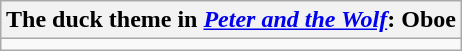<table class="wikitable" style="margin: 1em auto;">
<tr>
<th>The duck theme in <em><a href='#'>Peter and the Wolf</a></em>: Oboe</th>
</tr>
<tr>
<td></td>
</tr>
</table>
